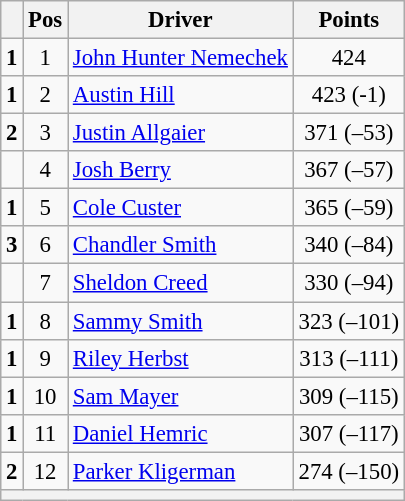<table class="wikitable" style="font-size: 95%;">
<tr>
<th></th>
<th>Pos</th>
<th>Driver</th>
<th>Points</th>
</tr>
<tr>
<td align="left"> <strong>1</strong></td>
<td style="text-align:center;">1</td>
<td><a href='#'>John Hunter Nemechek</a></td>
<td style="text-align:center;">424</td>
</tr>
<tr>
<td align="left"> <strong>1</strong></td>
<td style="text-align:center;">2</td>
<td><a href='#'>Austin Hill</a></td>
<td style="text-align:center;">423 (-1)</td>
</tr>
<tr>
<td align="left"> <strong>2</strong></td>
<td style="text-align:center;">3</td>
<td><a href='#'>Justin Allgaier</a></td>
<td style="text-align:center;">371 (–53)</td>
</tr>
<tr>
<td align="left"></td>
<td style="text-align:center;">4</td>
<td><a href='#'>Josh Berry</a></td>
<td style="text-align:center;">367 (–57)</td>
</tr>
<tr>
<td align="left"> <strong>1</strong></td>
<td style="text-align:center;">5</td>
<td><a href='#'>Cole Custer</a></td>
<td style="text-align:center;">365 (–59)</td>
</tr>
<tr>
<td align="left"> <strong>3</strong></td>
<td style="text-align:center;">6</td>
<td><a href='#'>Chandler Smith</a></td>
<td style="text-align:center;">340 (–84)</td>
</tr>
<tr>
<td align="left"></td>
<td style="text-align:center;">7</td>
<td><a href='#'>Sheldon Creed</a></td>
<td style="text-align:center;">330 (–94)</td>
</tr>
<tr>
<td align="left"> <strong>1</strong></td>
<td style="text-align:center;">8</td>
<td><a href='#'>Sammy Smith</a></td>
<td style="text-align:center;">323 (–101)</td>
</tr>
<tr>
<td align="left"> <strong>1</strong></td>
<td style="text-align:center;">9</td>
<td><a href='#'>Riley Herbst</a></td>
<td style="text-align:center;">313 (–111)</td>
</tr>
<tr>
<td align="left"> <strong>1</strong></td>
<td style="text-align:center;">10</td>
<td><a href='#'>Sam Mayer</a></td>
<td style="text-align:center;">309 (–115)</td>
</tr>
<tr>
<td align="left"> <strong>1</strong></td>
<td style="text-align:center;">11</td>
<td><a href='#'>Daniel Hemric</a></td>
<td style="text-align:center;">307 (–117)</td>
</tr>
<tr>
<td align="left"> <strong>2</strong></td>
<td style="text-align:center;">12</td>
<td><a href='#'>Parker Kligerman</a></td>
<td style="text-align:center;">274 (–150)</td>
</tr>
<tr class="sortbottom">
<th colspan="9"></th>
</tr>
</table>
